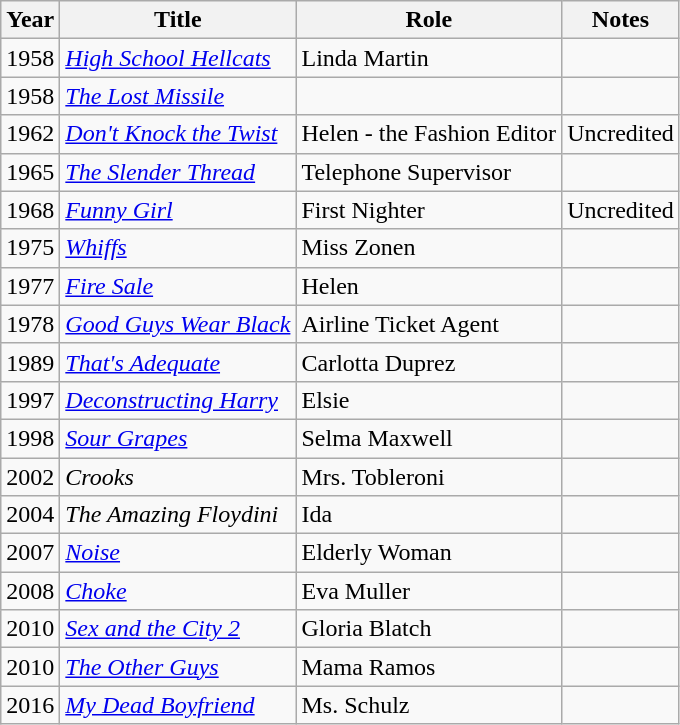<table class="wikitable">
<tr>
<th>Year</th>
<th>Title</th>
<th>Role</th>
<th>Notes</th>
</tr>
<tr>
<td>1958</td>
<td><em><a href='#'>High School Hellcats</a></em></td>
<td>Linda Martin</td>
<td></td>
</tr>
<tr>
<td>1958</td>
<td><em><a href='#'>The Lost Missile</a></em></td>
<td></td>
<td></td>
</tr>
<tr>
<td>1962</td>
<td><em><a href='#'>Don't Knock the Twist</a></em></td>
<td>Helen - the Fashion Editor</td>
<td>Uncredited</td>
</tr>
<tr>
<td>1965</td>
<td><em><a href='#'>The Slender Thread</a></em></td>
<td>Telephone Supervisor</td>
<td></td>
</tr>
<tr>
<td>1968</td>
<td><em><a href='#'>Funny Girl</a></em></td>
<td>First Nighter</td>
<td>Uncredited</td>
</tr>
<tr>
<td>1975</td>
<td><em><a href='#'>Whiffs</a></em></td>
<td>Miss Zonen</td>
<td></td>
</tr>
<tr>
<td>1977</td>
<td><em><a href='#'>Fire Sale</a></em></td>
<td>Helen</td>
<td></td>
</tr>
<tr>
<td>1978</td>
<td><em><a href='#'>Good Guys Wear Black</a></em></td>
<td>Airline Ticket Agent</td>
<td></td>
</tr>
<tr>
<td>1989</td>
<td><em><a href='#'>That's Adequate</a></em></td>
<td>Carlotta Duprez</td>
<td></td>
</tr>
<tr>
<td>1997</td>
<td><em><a href='#'>Deconstructing Harry</a></em></td>
<td>Elsie</td>
<td></td>
</tr>
<tr>
<td>1998</td>
<td><em><a href='#'>Sour Grapes</a></em></td>
<td>Selma Maxwell</td>
<td></td>
</tr>
<tr>
<td>2002</td>
<td><em>Crooks</em></td>
<td>Mrs. Tobleroni</td>
<td></td>
</tr>
<tr>
<td>2004</td>
<td><em>The Amazing Floydini</em></td>
<td>Ida</td>
<td></td>
</tr>
<tr>
<td>2007</td>
<td><em><a href='#'>Noise</a></em></td>
<td>Elderly Woman</td>
<td></td>
</tr>
<tr>
<td>2008</td>
<td><em><a href='#'>Choke</a></em></td>
<td>Eva Muller</td>
<td></td>
</tr>
<tr>
<td>2010</td>
<td><em><a href='#'>Sex and the City 2</a></em></td>
<td>Gloria Blatch</td>
<td></td>
</tr>
<tr>
<td>2010</td>
<td><em><a href='#'>The Other Guys</a></em></td>
<td>Mama Ramos</td>
<td></td>
</tr>
<tr>
<td>2016</td>
<td><em><a href='#'>My Dead Boyfriend</a></em></td>
<td>Ms. Schulz</td>
<td></td>
</tr>
</table>
